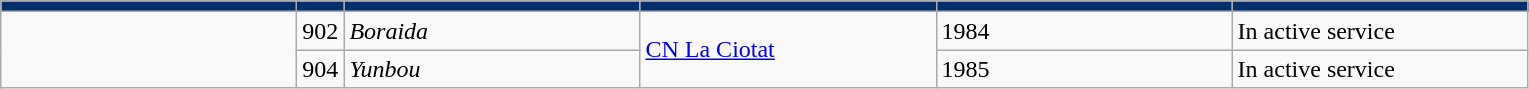<table class="wikitable">
<tr>
<th style="background:#002F6C" width="190"></th>
<th style="background:#002F6C"></th>
<th style="background:#002F6C" width="190"></th>
<th style="background:#002F6C" width="190"></th>
<th style="background:#002F6C" width="190"></th>
<th style="background:#002F6C" width="190"></th>
</tr>
<tr>
<td rowspan="2"></td>
<td>902</td>
<td><em>Boraida</em></td>
<td rowspan="2"><a href='#'>CN La Ciotat</a></td>
<td>1984</td>
<td>In active service</td>
</tr>
<tr>
<td>904</td>
<td><em>Yunbou</em></td>
<td>1985</td>
<td>In active service</td>
</tr>
</table>
